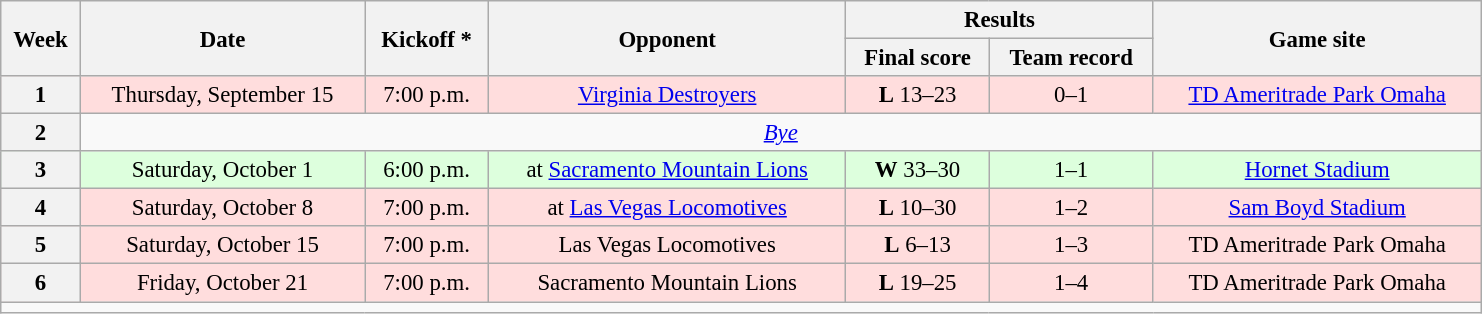<table class="wikitable" style="font-size:95%; text-align:center; width:65em">
<tr>
<th rowspan="2">Week</th>
<th rowspan="2">Date</th>
<th rowspan="2">Kickoff *</th>
<th rowspan="2">Opponent</th>
<th colspan="2">Results</th>
<th rowspan="2">Game site</th>
</tr>
<tr>
<th>Final score</th>
<th>Team record</th>
</tr>
<tr bgcolor="#FFDDDD">
<th>1</th>
<td>Thursday, September 15</td>
<td>7:00 p.m.</td>
<td><a href='#'>Virginia Destroyers</a></td>
<td><strong>L</strong> 13–23</td>
<td>0–1</td>
<td><a href='#'>TD Ameritrade Park Omaha</a></td>
</tr>
<tr>
<th>2</th>
<td colspan=6><em><a href='#'>Bye</a></em></td>
</tr>
<tr bgcolor="DDFFDD">
<th>3</th>
<td>Saturday, October 1</td>
<td>6:00 p.m.</td>
<td>at <a href='#'>Sacramento Mountain Lions</a></td>
<td><strong>W</strong> 33–30</td>
<td>1–1</td>
<td><a href='#'>Hornet Stadium</a></td>
</tr>
<tr bgcolor="#FFDDDD">
<th>4</th>
<td>Saturday, October 8</td>
<td>7:00 p.m.</td>
<td>at <a href='#'>Las Vegas Locomotives</a></td>
<td><strong>L</strong> 10–30</td>
<td>1–2</td>
<td><a href='#'>Sam Boyd Stadium</a></td>
</tr>
<tr bgcolor="FFDDDD">
<th>5</th>
<td>Saturday, October 15</td>
<td>7:00 p.m.</td>
<td>Las Vegas Locomotives</td>
<td><strong>L</strong> 6–13</td>
<td>1–3</td>
<td>TD Ameritrade Park Omaha</td>
</tr>
<tr bgcolor="FFDDDD">
<th>6</th>
<td>Friday, October 21 </td>
<td>7:00 p.m.</td>
<td>Sacramento Mountain Lions</td>
<td><strong>L</strong> 19–25</td>
<td>1–4</td>
<td>TD Ameritrade Park Omaha</td>
</tr>
<tr>
<td colspan="7"></td>
</tr>
</table>
